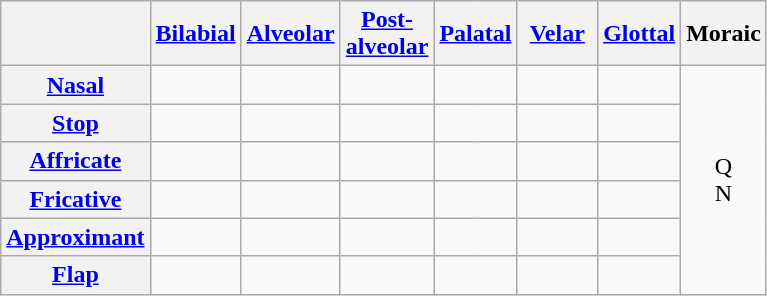<table class="wikitable" style="text-align: center;">
<tr>
<th></th>
<th colspan=2><a href='#'>Bilabial</a></th>
<th colspan=2><a href='#'>Alveolar</a></th>
<th colspan=2><a href='#'>Post-<br>alveolar</a></th>
<th colspan=2><a href='#'>Palatal</a></th>
<th colspan=2><a href='#'>Velar</a></th>
<th colspan=2><a href='#'>Glottal</a></th>
<th>Moraic</th>
</tr>
<tr>
<th><a href='#'>Nasal</a></th>
<td width=20px style="border-right: 0;"></td>
<td width=20px style="border-left: 0;"></td>
<td width=20px style="border-right: 0;"></td>
<td width=20px style="border-left: 0;"> </td>
<td colspan=2></td>
<td colspan=2></td>
<td colspan=2></td>
<td colspan=2></td>
<td rowspan=6>Q<br>N</td>
</tr>
<tr>
<th><a href='#'>Stop</a></th>
<td style="border-right: 0;"></td>
<td style="border-left: 0;"></td>
<td style="border-right: 0;"></td>
<td style="border-left: 0;"></td>
<td colspan=2></td>
<td colspan=2></td>
<td width=20px style="border-right: 0;"></td>
<td width=20px style="border-left: 0;"></td>
<td style="border-right: 0;"></td>
<td style="border-left: 0;"></td>
</tr>
<tr>
<th><a href='#'>Affricate</a></th>
<td colspan=2></td>
<td colspan=2></td>
<td style="border-right: 0;"></td>
<td style="border-left: 0;"></td>
<td colspan=2></td>
<td colspan=2></td>
<td colspan=2></td>
</tr>
<tr>
<th><a href='#'>Fricative</a></th>
<td colspan=2></td>
<td style="border-right: 0;"></td>
<td style="border-left: 0;"></td>
<td colspan=2></td>
<td colspan=2></td>
<td colspan=2></td>
<td width=20px style="border-right: 0;"></td>
<td width=20px style="border-left: 0;"></td>
</tr>
<tr>
<th><a href='#'>Approximant</a></th>
<td colspan=2></td>
<td colspan=2></td>
<td colspan=2></td>
<td width=20px style="border-right: 0;"></td>
<td width=20px style="border-left: 0;"></td>
<td style="border-right: 0;"></td>
<td style="border-left: 0;"></td>
<td colspan=2></td>
</tr>
<tr>
<th><a href='#'>Flap</a></th>
<td colspan=2></td>
<td colspan=2></td>
<td style="border-right: 0;"></td>
<td style="border-left: 0;"></td>
<td colspan=2></td>
<td colspan=2></td>
<td colspan=2></td>
</tr>
</table>
